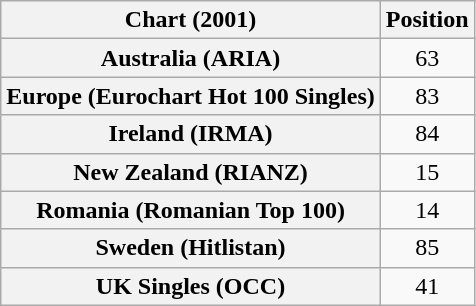<table class="wikitable sortable plainrowheaders" style="text-align:center">
<tr>
<th scope="col">Chart (2001)</th>
<th scope="col">Position</th>
</tr>
<tr>
<th scope="row">Australia (ARIA)</th>
<td>63</td>
</tr>
<tr>
<th scope="row">Europe (Eurochart Hot 100 Singles)</th>
<td>83</td>
</tr>
<tr>
<th scope="row">Ireland (IRMA)</th>
<td>84</td>
</tr>
<tr>
<th scope="row">New Zealand (RIANZ)</th>
<td>15</td>
</tr>
<tr>
<th scope="row">Romania (Romanian Top 100)</th>
<td>14</td>
</tr>
<tr>
<th scope="row">Sweden (Hitlistan)</th>
<td>85</td>
</tr>
<tr>
<th scope="row">UK Singles (OCC)</th>
<td>41</td>
</tr>
</table>
